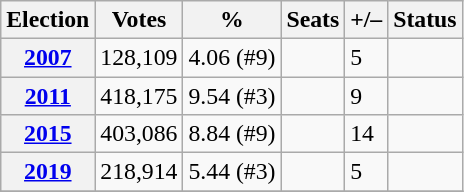<table class="wikitable" style="font-size:99%; text-align:left;">
<tr>
<th>Election</th>
<th>Votes</th>
<th>%</th>
<th>Seats</th>
<th>+/–</th>
<th>Status</th>
</tr>
<tr>
<th><a href='#'>2007</a></th>
<td>128,109</td>
<td>4.06 	 (#9)</td>
<td></td>
<td> 5</td>
<td></td>
</tr>
<tr>
<th><a href='#'>2011</a></th>
<td>418,175</td>
<td>9.54 	 (#3)</td>
<td></td>
<td> 9</td>
<td></td>
</tr>
<tr>
<th><a href='#'>2015</a></th>
<td>403,086</td>
<td>8.84 	 (#9)</td>
<td></td>
<td> 14</td>
<td></td>
</tr>
<tr>
<th><a href='#'>2019</a></th>
<td>218,914</td>
<td>5.44 	 (#3)</td>
<td></td>
<td> 5</td>
<td></td>
</tr>
<tr>
</tr>
</table>
